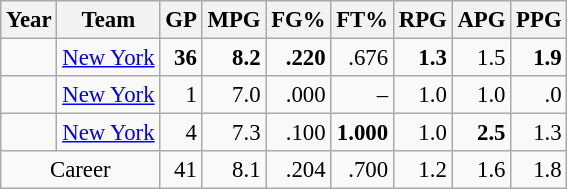<table class="wikitable sortable" style="font-size:95%; text-align:right;">
<tr>
<th>Year</th>
<th>Team</th>
<th>GP</th>
<th>MPG</th>
<th>FG%</th>
<th>FT%</th>
<th>RPG</th>
<th>APG</th>
<th>PPG</th>
</tr>
<tr>
<td style="text-align:left;"></td>
<td style="text-align:left;"><a href='#'>New York</a></td>
<td><strong>36</strong></td>
<td><strong>8.2</strong></td>
<td><strong>.220</strong></td>
<td>.676</td>
<td><strong>1.3</strong></td>
<td>1.5</td>
<td><strong>1.9</strong></td>
</tr>
<tr>
<td style="text-align:left;"></td>
<td style="text-align:left;"><a href='#'>New York</a></td>
<td>1</td>
<td>7.0</td>
<td>.000</td>
<td>–</td>
<td>1.0</td>
<td>1.0</td>
<td>.0</td>
</tr>
<tr>
<td style="text-align:left;"></td>
<td style="text-align:left;"><a href='#'>New York</a></td>
<td>4</td>
<td>7.3</td>
<td>.100</td>
<td><strong>1.000</strong></td>
<td>1.0</td>
<td><strong>2.5</strong></td>
<td>1.3</td>
</tr>
<tr>
<td colspan="2" style="text-align:center;">Career</td>
<td>41</td>
<td>8.1</td>
<td>.204</td>
<td>.700</td>
<td>1.2</td>
<td>1.6</td>
<td>1.8</td>
</tr>
</table>
